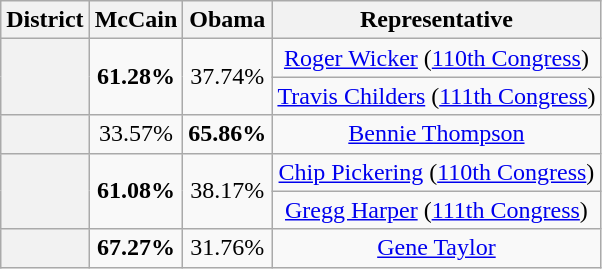<table class=wikitable>
<tr>
<th>District</th>
<th>McCain</th>
<th>Obama</th>
<th>Representative</th>
</tr>
<tr align=center>
<th rowspan=2 ></th>
<td rowspan=2><strong>61.28%</strong></td>
<td rowspan=2>37.74%</td>
<td><a href='#'>Roger Wicker</a> (<a href='#'>110th Congress</a>)</td>
</tr>
<tr align=center>
<td><a href='#'>Travis Childers</a> (<a href='#'>111th Congress</a>)</td>
</tr>
<tr align=center>
<th></th>
<td>33.57%</td>
<td><strong>65.86%</strong></td>
<td><a href='#'>Bennie Thompson</a></td>
</tr>
<tr align=center>
<th rowspan=2 ></th>
<td rowspan=2><strong>61.08%</strong></td>
<td rowspan=2>38.17%</td>
<td><a href='#'>Chip Pickering</a> (<a href='#'>110th Congress</a>)</td>
</tr>
<tr align=center>
<td><a href='#'>Gregg Harper</a> (<a href='#'>111th Congress</a>)</td>
</tr>
<tr align=center>
<th></th>
<td><strong>67.27%</strong></td>
<td>31.76%</td>
<td><a href='#'>Gene Taylor</a></td>
</tr>
</table>
